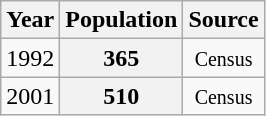<table class="wikitable">
<tr>
<th>Year</th>
<th>Population</th>
<th>Source</th>
</tr>
<tr align="center">
<td>1992</td>
<th>365</th>
<td><small>Census</small></td>
</tr>
<tr align="center">
<td>2001</td>
<th>510</th>
<td><small>Census</small></td>
</tr>
</table>
